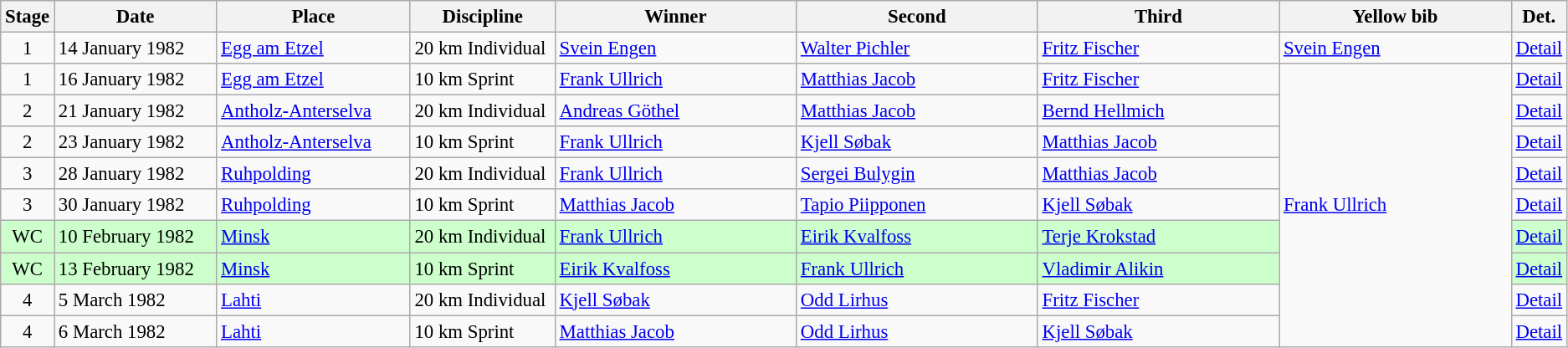<table class="wikitable" style="font-size:95%;">
<tr>
<th width="10">Stage</th>
<th width="125">Date</th>
<th width="150">Place</th>
<th width="110">Discipline</th>
<th width="190">Winner</th>
<th width="190">Second</th>
<th width="190">Third</th>
<th width="183">Yellow bib <br> </th>
<th width="8">Det.</th>
</tr>
<tr>
<td align=center>1</td>
<td>14 January 1982</td>
<td> <a href='#'>Egg am Etzel</a></td>
<td>20 km Individual</td>
<td> <a href='#'>Svein Engen</a></td>
<td> <a href='#'>Walter Pichler</a></td>
<td> <a href='#'>Fritz Fischer</a></td>
<td> <a href='#'>Svein Engen</a></td>
<td><a href='#'>Detail</a></td>
</tr>
<tr>
<td align=center>1</td>
<td>16 January 1982</td>
<td> <a href='#'>Egg am Etzel</a></td>
<td>10 km Sprint</td>
<td> <a href='#'>Frank Ullrich</a></td>
<td> <a href='#'>Matthias Jacob</a></td>
<td> <a href='#'>Fritz Fischer</a></td>
<td rowspan="9"> <a href='#'>Frank Ullrich</a></td>
<td><a href='#'>Detail</a></td>
</tr>
<tr>
<td align=center>2</td>
<td>21 January 1982</td>
<td> <a href='#'>Antholz-Anterselva</a></td>
<td>20 km Individual</td>
<td> <a href='#'>Andreas Göthel</a></td>
<td> <a href='#'>Matthias Jacob</a></td>
<td> <a href='#'>Bernd Hellmich</a></td>
<td><a href='#'>Detail</a></td>
</tr>
<tr>
<td align=center>2</td>
<td>23 January 1982</td>
<td> <a href='#'>Antholz-Anterselva</a></td>
<td>10 km Sprint</td>
<td> <a href='#'>Frank Ullrich</a></td>
<td> <a href='#'>Kjell Søbak</a></td>
<td> <a href='#'>Matthias Jacob</a></td>
<td><a href='#'>Detail</a></td>
</tr>
<tr>
<td align=center>3</td>
<td>28 January 1982</td>
<td> <a href='#'>Ruhpolding</a></td>
<td>20 km Individual</td>
<td> <a href='#'>Frank Ullrich</a></td>
<td> <a href='#'>Sergei Bulygin</a></td>
<td> <a href='#'>Matthias Jacob</a></td>
<td><a href='#'>Detail</a></td>
</tr>
<tr>
<td align=center>3</td>
<td>30 January 1982</td>
<td> <a href='#'>Ruhpolding</a></td>
<td>10 km Sprint</td>
<td> <a href='#'>Matthias Jacob</a></td>
<td> <a href='#'>Tapio Piipponen</a></td>
<td> <a href='#'>Kjell Søbak</a></td>
<td><a href='#'>Detail</a></td>
</tr>
<tr style="background:#CCFFCC">
<td align=center>WC</td>
<td>10 February 1982</td>
<td> <a href='#'>Minsk</a></td>
<td>20 km Individual</td>
<td> <a href='#'>Frank Ullrich</a></td>
<td> <a href='#'>Eirik Kvalfoss</a></td>
<td> <a href='#'>Terje Krokstad</a></td>
<td><a href='#'>Detail</a></td>
</tr>
<tr style="background:#CCFFCC">
<td align=center>WC</td>
<td>13 February 1982</td>
<td> <a href='#'>Minsk</a></td>
<td>10 km Sprint</td>
<td> <a href='#'>Eirik Kvalfoss</a></td>
<td> <a href='#'>Frank Ullrich</a></td>
<td> <a href='#'>Vladimir Alikin</a></td>
<td><a href='#'>Detail</a></td>
</tr>
<tr>
<td align=center>4</td>
<td>5 March 1982</td>
<td> <a href='#'>Lahti</a></td>
<td>20 km Individual</td>
<td> <a href='#'>Kjell Søbak</a></td>
<td> <a href='#'>Odd Lirhus</a></td>
<td> <a href='#'>Fritz Fischer</a></td>
<td><a href='#'>Detail</a></td>
</tr>
<tr>
<td align=center>4</td>
<td>6 March 1982</td>
<td> <a href='#'>Lahti</a></td>
<td>10 km Sprint</td>
<td> <a href='#'>Matthias Jacob</a></td>
<td> <a href='#'>Odd Lirhus</a></td>
<td> <a href='#'>Kjell Søbak</a></td>
<td><a href='#'>Detail</a></td>
</tr>
</table>
